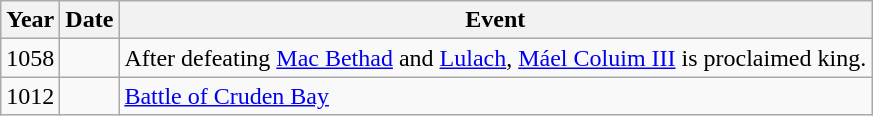<table class="wikitable">
<tr>
<th style="width:6en">Year</th>
<th style="width:15en">Date</th>
<th>Event</th>
</tr>
<tr>
<td>1058</td>
<td></td>
<td>After defeating <a href='#'>Mac Bethad</a> and <a href='#'>Lulach</a>, <a href='#'>Máel Coluim III</a> is proclaimed king.</td>
</tr>
<tr>
<td>1012</td>
<td></td>
<td><a href='#'>Battle of Cruden Bay</a></td>
</tr>
</table>
